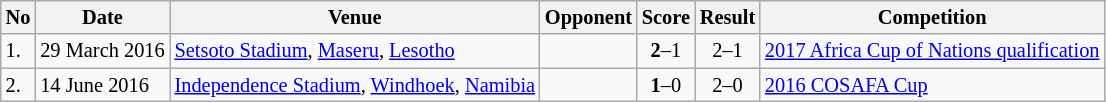<table class="wikitable" style="font-size:85%;">
<tr>
<th>No</th>
<th>Date</th>
<th>Venue</th>
<th>Opponent</th>
<th>Score</th>
<th>Result</th>
<th>Competition</th>
</tr>
<tr>
<td>1.</td>
<td>29 March 2016</td>
<td><a href='#'>Setsoto Stadium</a>, <a href='#'>Maseru</a>, <a href='#'>Lesotho</a></td>
<td></td>
<td align=center><strong>2</strong>–1</td>
<td align=center>2–1</td>
<td><a href='#'>2017 Africa Cup of Nations qualification</a></td>
</tr>
<tr>
<td>2.</td>
<td>14 June 2016</td>
<td><a href='#'>Independence Stadium</a>, <a href='#'>Windhoek</a>, <a href='#'>Namibia</a></td>
<td></td>
<td align=center><strong>1</strong>–0</td>
<td align=center>2–0</td>
<td><a href='#'>2016 COSAFA Cup</a></td>
</tr>
</table>
